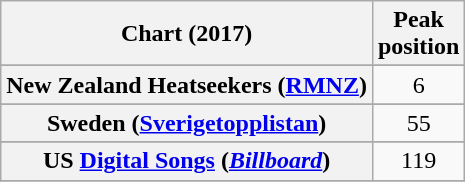<table class="wikitable sortable plainrowheaders" style="text-align:center">
<tr>
<th scope="col">Chart (2017)</th>
<th scope="col">Peak<br> position</th>
</tr>
<tr>
</tr>
<tr>
<th scope="row">New Zealand Heatseekers (<a href='#'>RMNZ</a>)</th>
<td>6</td>
</tr>
<tr>
</tr>
<tr>
</tr>
<tr>
<th scope="row">Sweden (<a href='#'>Sverigetopplistan</a>)</th>
<td>55</td>
</tr>
<tr>
</tr>
<tr>
<th scope="row">US <a href='#'>Digital Songs</a> (<em><a href='#'>Billboard</a></em>)</th>
<td>119</td>
</tr>
<tr>
</tr>
</table>
